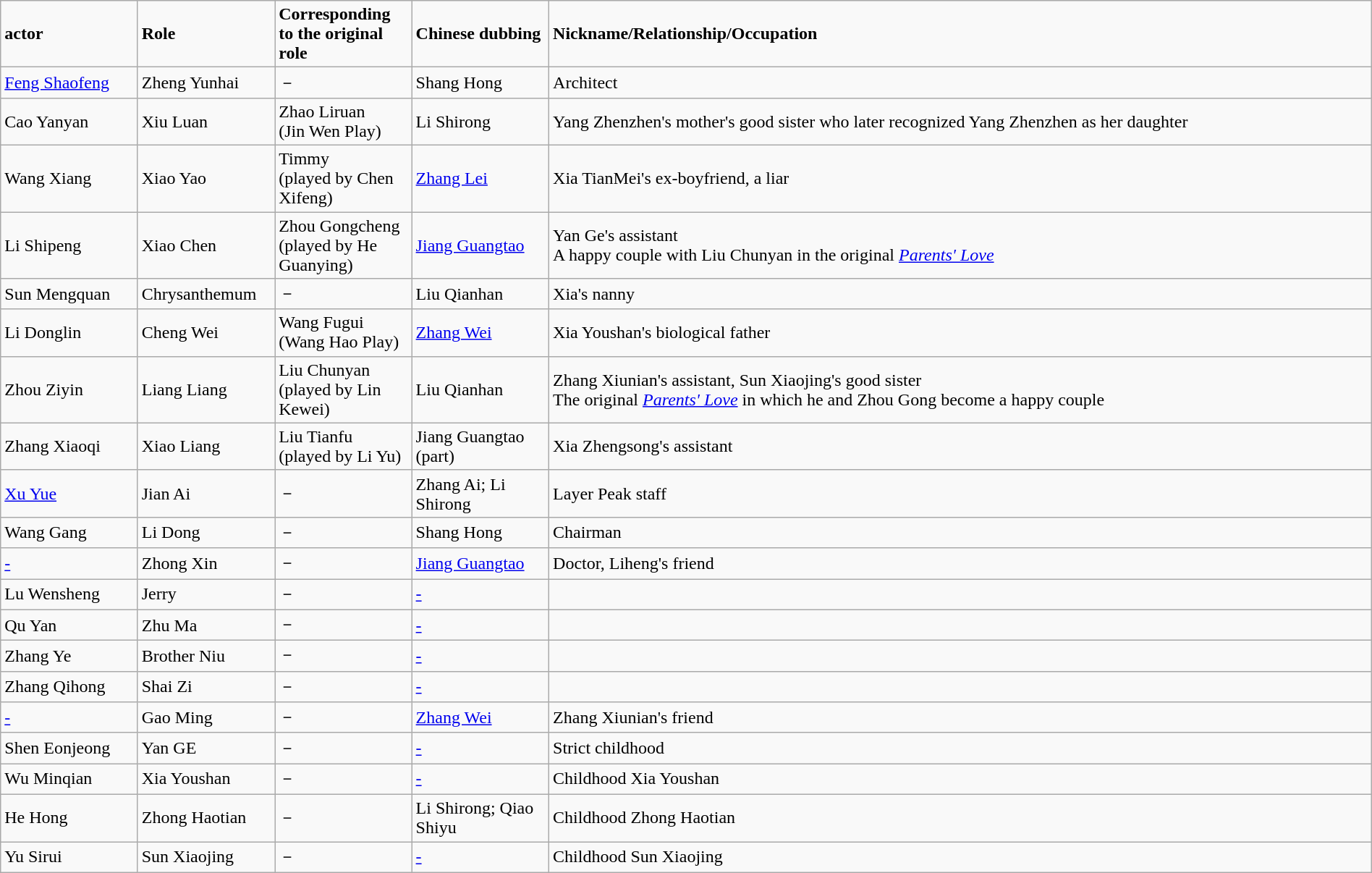<table class="wikitable" style="width:100%">
<tr>
<td style="width:10%"><strong>actor</strong></td>
<td style="width:10%"><strong>Role</strong></td>
<td style="width:10%"><strong>Corresponding to the original role</strong></td>
<td style="width:10%"><strong>Chinese dubbing</strong></td>
<td><strong>Nickname/Relationship/Occupation</strong></td>
</tr>
<tr>
<td><a href='#'>Feng Shaofeng</a></td>
<td>Zheng Yunhai</td>
<td>－</td>
<td>Shang Hong</td>
<td>Architect</td>
</tr>
<tr>
<td>Cao Yanyan</td>
<td>Xiu Luan</td>
<td>Zhao Liruan<br>(Jin Wen Play)</td>
<td>Li Shirong</td>
<td>Yang Zhenzhen's mother's good sister who later recognized Yang Zhenzhen as her daughter</td>
</tr>
<tr>
<td>Wang Xiang</td>
<td>Xiao Yao</td>
<td>Timmy<br>(played by Chen Xifeng)</td>
<td><a href='#'>Zhang Lei</a></td>
<td>Xia TianMei's ex-boyfriend, a liar</td>
</tr>
<tr>
<td>Li Shipeng</td>
<td>Xiao Chen</td>
<td>Zhou Gongcheng<br>(played by He Guanying)</td>
<td><a href='#'>Jiang Guangtao</a></td>
<td>Yan Ge's assistant<br>A happy couple with Liu Chunyan in the original <em><a href='#'>Parents' Love</a></em></td>
</tr>
<tr>
<td>Sun Mengquan</td>
<td>Chrysanthemum</td>
<td>－</td>
<td>Liu Qianhan</td>
<td>Xia's nanny</td>
</tr>
<tr>
<td>Li Donglin</td>
<td>Cheng Wei</td>
<td>Wang Fugui<br>(Wang Hao Play)</td>
<td><a href='#'>Zhang Wei</a></td>
<td>Xia Youshan's biological father</td>
</tr>
<tr>
<td>Zhou Ziyin</td>
<td>Liang Liang</td>
<td>Liu Chunyan<br>(played by Lin Kewei)</td>
<td>Liu Qianhan</td>
<td>Zhang Xiunian's assistant, Sun Xiaojing's good sister<br>The original <em><a href='#'>Parents' Love</a></em> in which he and Zhou Gong become a happy couple</td>
</tr>
<tr>
<td>Zhang Xiaoqi</td>
<td>Xiao Liang</td>
<td>Liu Tianfu<br>(played by Li Yu)</td>
<td>Jiang Guangtao (part)</td>
<td>Xia Zhengsong's assistant</td>
</tr>
<tr>
<td><a href='#'>Xu Yue</a></td>
<td>Jian Ai</td>
<td>－</td>
<td>Zhang Ai; Li Shirong</td>
<td>Layer Peak staff</td>
</tr>
<tr>
<td>Wang Gang</td>
<td>Li Dong</td>
<td>－</td>
<td>Shang Hong</td>
<td>Chairman</td>
</tr>
<tr>
<td><a href='#'>-</a></td>
<td>Zhong Xin</td>
<td>－</td>
<td><a href='#'>Jiang Guangtao</a></td>
<td>Doctor, Liheng's friend</td>
</tr>
<tr>
<td>Lu Wensheng</td>
<td>Jerry</td>
<td>－</td>
<td><a href='#'>-</a></td>
<td></td>
</tr>
<tr>
<td>Qu Yan</td>
<td>Zhu Ma</td>
<td>－</td>
<td><a href='#'>-</a></td>
<td></td>
</tr>
<tr>
<td>Zhang Ye</td>
<td>Brother Niu</td>
<td>－</td>
<td><a href='#'>-</a></td>
<td></td>
</tr>
<tr>
<td>Zhang Qihong</td>
<td>Shai Zi</td>
<td>－</td>
<td><a href='#'>-</a></td>
<td></td>
</tr>
<tr>
<td><a href='#'>-</a></td>
<td>Gao Ming</td>
<td>－</td>
<td><a href='#'>Zhang Wei</a></td>
<td>Zhang Xiunian's friend</td>
</tr>
<tr>
<td>Shen Eonjeong</td>
<td>Yan GE</td>
<td>－</td>
<td><a href='#'>-</a></td>
<td>Strict childhood</td>
</tr>
<tr>
<td>Wu Minqian</td>
<td>Xia Youshan</td>
<td>－</td>
<td><a href='#'>-</a></td>
<td>Childhood Xia Youshan</td>
</tr>
<tr>
<td>He Hong</td>
<td>Zhong Haotian</td>
<td>－</td>
<td>Li Shirong; Qiao Shiyu</td>
<td>Childhood Zhong Haotian</td>
</tr>
<tr>
<td>Yu Sirui</td>
<td>Sun Xiaojing</td>
<td>－</td>
<td><a href='#'>-</a></td>
<td>Childhood Sun Xiaojing</td>
</tr>
</table>
